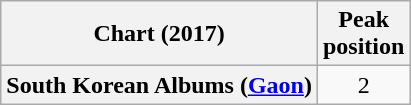<table class="wikitable plainrowheaders" style="text-align:center">
<tr>
<th scope="col">Chart (2017)</th>
<th scope="col">Peak<br> position</th>
</tr>
<tr>
<th scope="row">South Korean Albums (<a href='#'>Gaon</a>)</th>
<td>2</td>
</tr>
</table>
